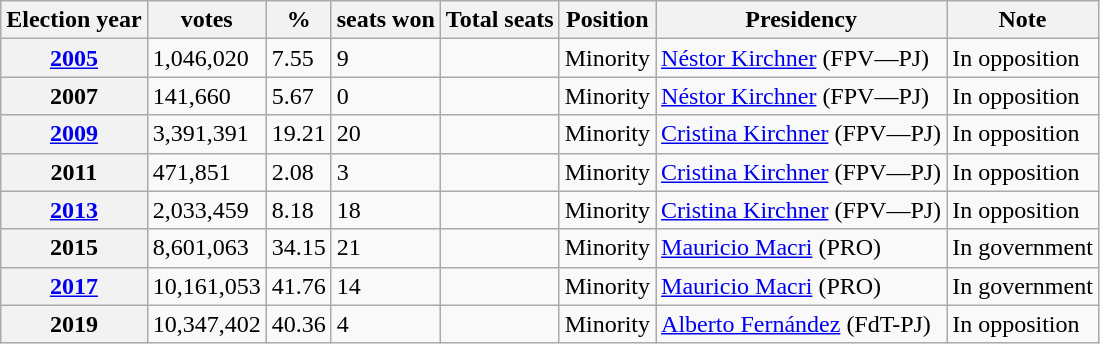<table class="wikitable">
<tr>
<th>Election year</th>
<th>votes</th>
<th>%</th>
<th>seats won</th>
<th>Total seats</th>
<th>Position</th>
<th>Presidency</th>
<th>Note</th>
</tr>
<tr>
<th><a href='#'>2005</a></th>
<td>1,046,020</td>
<td>7.55</td>
<td>9</td>
<td></td>
<td>Minority</td>
<td><a href='#'>Néstor Kirchner</a> (FPV—PJ)</td>
<td>In opposition</td>
</tr>
<tr>
<th>2007</th>
<td>141,660</td>
<td>5.67</td>
<td>0</td>
<td></td>
<td>Minority</td>
<td><a href='#'>Néstor Kirchner</a> (FPV—PJ)</td>
<td>In opposition</td>
</tr>
<tr>
<th><a href='#'>2009</a></th>
<td>3,391,391</td>
<td>19.21</td>
<td>20</td>
<td></td>
<td>Minority</td>
<td><a href='#'>Cristina Kirchner</a> (FPV—PJ)</td>
<td>In opposition</td>
</tr>
<tr>
<th>2011</th>
<td>471,851</td>
<td>2.08</td>
<td>3</td>
<td></td>
<td>Minority</td>
<td><a href='#'>Cristina Kirchner</a> (FPV—PJ)</td>
<td>In opposition</td>
</tr>
<tr>
<th><a href='#'>2013</a></th>
<td>2,033,459</td>
<td>8.18</td>
<td>18</td>
<td></td>
<td>Minority</td>
<td><a href='#'>Cristina Kirchner</a> (FPV—PJ)</td>
<td>In opposition</td>
</tr>
<tr>
<th>2015</th>
<td>8,601,063</td>
<td>34.15</td>
<td>21</td>
<td></td>
<td>Minority</td>
<td><a href='#'>Mauricio Macri</a> (PRO)</td>
<td>In government</td>
</tr>
<tr>
<th><a href='#'>2017</a></th>
<td>10,161,053</td>
<td>41.76</td>
<td>14</td>
<td></td>
<td>Minority</td>
<td><a href='#'>Mauricio Macri</a> (PRO)</td>
<td>In government</td>
</tr>
<tr>
<th>2019</th>
<td>10,347,402</td>
<td>40.36</td>
<td>4</td>
<td></td>
<td>Minority</td>
<td><a href='#'>Alberto Fernández</a> (FdT-PJ)</td>
<td>In opposition</td>
</tr>
</table>
